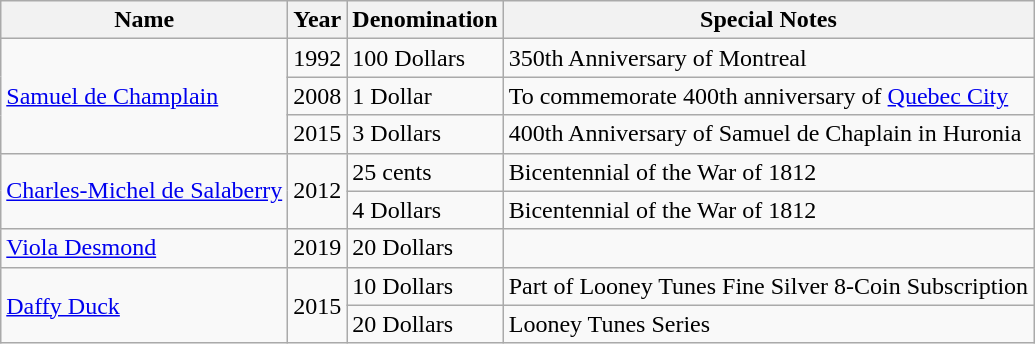<table class="wikitable">
<tr>
<th>Name</th>
<th>Year</th>
<th>Denomination</th>
<th>Special Notes</th>
</tr>
<tr>
<td rowspan=3><a href='#'>Samuel de Champlain</a></td>
<td>1992</td>
<td>100 Dollars</td>
<td>350th Anniversary of Montreal</td>
</tr>
<tr>
<td>2008</td>
<td>1 Dollar</td>
<td>To commemorate 400th anniversary of <a href='#'>Quebec City</a></td>
</tr>
<tr>
<td>2015</td>
<td>3 Dollars</td>
<td>400th Anniversary of Samuel de Chaplain in Huronia</td>
</tr>
<tr>
<td rowspan=2><a href='#'>Charles-Michel de Salaberry</a></td>
<td rowspan=2>2012</td>
<td>25 cents</td>
<td>Bicentennial of the War of 1812</td>
</tr>
<tr>
<td>4 Dollars</td>
<td>Bicentennial of the War of 1812</td>
</tr>
<tr>
<td><a href='#'>Viola Desmond</a></td>
<td>2019</td>
<td>20 Dollars</td>
<td></td>
</tr>
<tr>
<td rowspan=2><a href='#'>Daffy Duck</a></td>
<td rowspan=2>2015</td>
<td>10 Dollars</td>
<td>Part of Looney Tunes Fine Silver 8-Coin Subscription</td>
</tr>
<tr>
<td>20 Dollars</td>
<td>Looney Tunes Series</td>
</tr>
</table>
